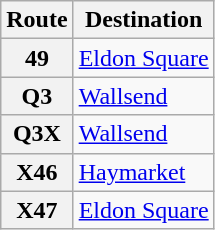<table class="wikitable sortable mw-collapsible mw-collapsed">
<tr>
<th><strong>Route</strong></th>
<th>Destination</th>
</tr>
<tr>
<th>49</th>
<td><a href='#'>Eldon Square</a>  <br></td>
</tr>
<tr>
<th>Q3</th>
<td><a href='#'>Wallsend</a>  <br></td>
</tr>
<tr>
<th>Q3X</th>
<td><a href='#'>Wallsend</a>  <br></td>
</tr>
<tr>
<th>X46</th>
<td><a href='#'>Haymarket</a>  <br></td>
</tr>
<tr>
<th>X47</th>
<td><a href='#'>Eldon Square</a>  <br></td>
</tr>
</table>
